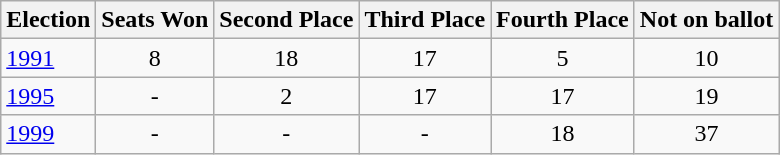<table class="wikitable">
<tr>
<th>Election</th>
<th>Seats Won</th>
<th>Second Place</th>
<th>Third Place</th>
<th>Fourth Place</th>
<th>Not on ballot</th>
</tr>
<tr>
<td><a href='#'>1991</a></td>
<td align=center>8</td>
<td align=center>18</td>
<td align=center>17</td>
<td align=center>5</td>
<td align=center>10</td>
</tr>
<tr>
<td><a href='#'>1995</a></td>
<td align=center>-</td>
<td align=center>2</td>
<td align=center>17</td>
<td align=center>17</td>
<td align=center>19</td>
</tr>
<tr>
<td><a href='#'>1999</a></td>
<td align=center>-</td>
<td align=center>-</td>
<td align=center>-</td>
<td align=center>18</td>
<td align=center>37</td>
</tr>
</table>
